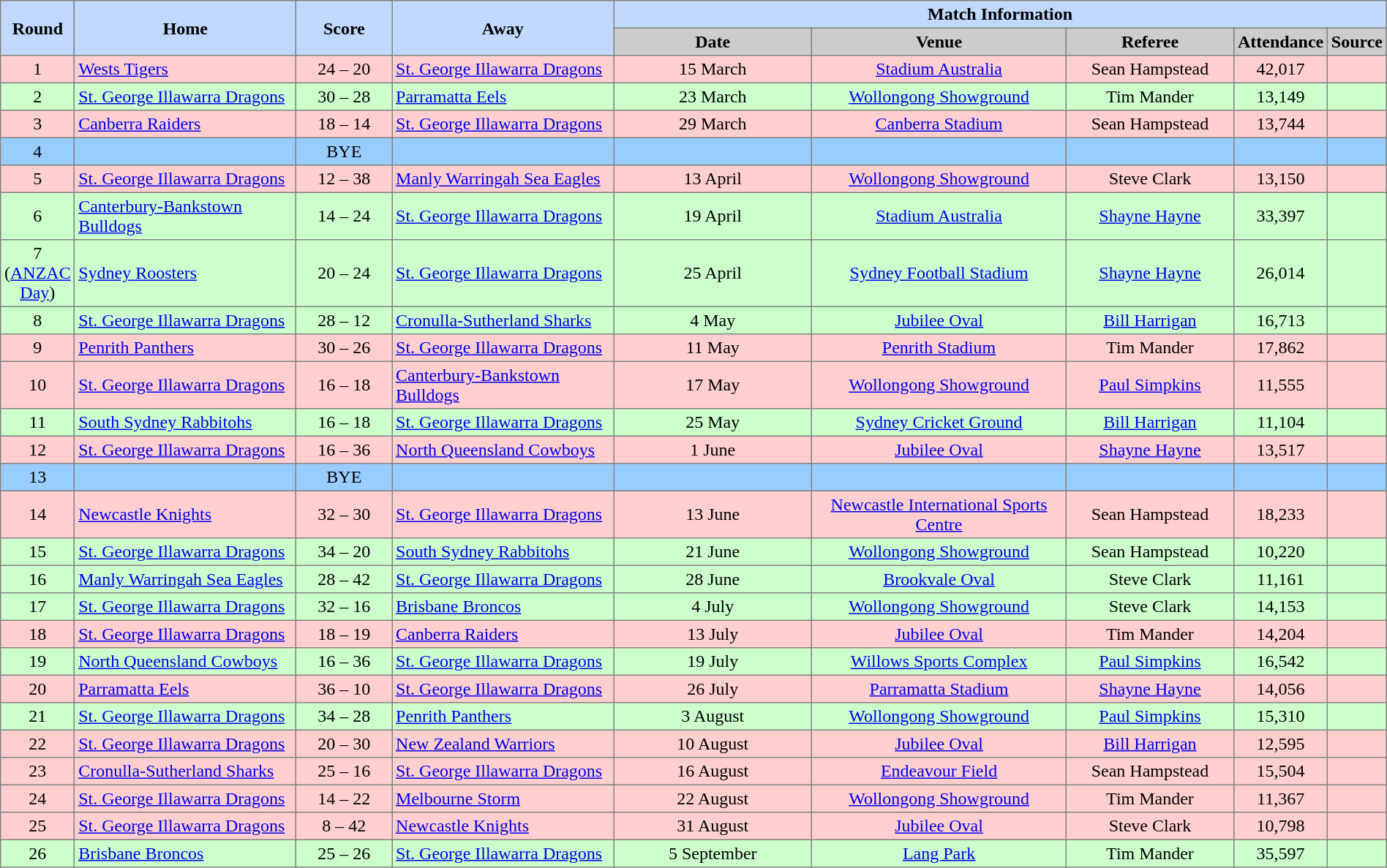<table border="1" cellpadding="3" cellspacing="0" width="100%" style="border-collapse:collapse; text-align:center;">
<tr bgcolor=#C1D8FF>
<th rowspan="2" width="1%">Round</th>
<th rowspan="2" width="19%">Home</th>
<th rowspan="2" width="8%">Score</th>
<th rowspan="2" width="19%">Away</th>
<th colspan="6">Match Information</th>
</tr>
<tr bgcolor="#CCCCCC">
<th width="17%">Date</th>
<th width="22%">Venue</th>
<th width="50%">Referee</th>
<th width="7%">Attendance</th>
<td><strong>Source</strong></td>
</tr>
<tr style="text-align:center; background:#FFCFCF;">
<td>1</td>
<td align="left"> <a href='#'>Wests Tigers</a></td>
<td>24 – 20</td>
<td align="left"> <a href='#'>St. George Illawarra Dragons</a></td>
<td>15 March</td>
<td><a href='#'>Stadium Australia</a></td>
<td>Sean Hampstead</td>
<td>42,017</td>
<td></td>
</tr>
<tr style="text-align:center; background:#cfc;">
<td>2</td>
<td align="left"> <a href='#'>St. George Illawarra Dragons</a></td>
<td>30 – 28</td>
<td align="left"> <a href='#'>Parramatta Eels</a></td>
<td>23 March</td>
<td><a href='#'>Wollongong Showground</a></td>
<td>Tim Mander</td>
<td>13,149</td>
<td></td>
</tr>
<tr style="text-align:center; background:#FFCFCF;">
<td>3</td>
<td align="left"> <a href='#'>Canberra Raiders</a></td>
<td>18 – 14</td>
<td align="left"> <a href='#'>St. George Illawarra Dragons</a></td>
<td>29 March</td>
<td><a href='#'>Canberra Stadium</a></td>
<td>Sean Hampstead</td>
<td>13,744</td>
<td></td>
</tr>
<tr style="text-align:center; background:#99ccff;">
<td>4</td>
<td align="left"></td>
<td>BYE</td>
<td align="left"></td>
<td></td>
<td></td>
<td></td>
<td></td>
<td></td>
</tr>
<tr style="text-align:center; background:#FFCFCF;">
<td>5</td>
<td align="left"> <a href='#'>St. George Illawarra Dragons</a></td>
<td>12 – 38</td>
<td align="left"> <a href='#'>Manly Warringah Sea Eagles</a></td>
<td>13 April</td>
<td><a href='#'>Wollongong Showground</a></td>
<td>Steve Clark</td>
<td>13,150</td>
<td></td>
</tr>
<tr style="text-align:center; background:#cfc;">
<td>6</td>
<td align="left"> <a href='#'>Canterbury-Bankstown Bulldogs</a></td>
<td>14 – 24</td>
<td align="left"> <a href='#'>St. George Illawarra Dragons</a></td>
<td>19 April</td>
<td><a href='#'>Stadium Australia</a></td>
<td><a href='#'>Shayne Hayne</a></td>
<td>33,397</td>
<td></td>
</tr>
<tr style="text-align:center; background:#cfc;">
<td>7 (<a href='#'>ANZAC Day</a>)</td>
<td align="left"> <a href='#'>Sydney Roosters</a></td>
<td>20 – 24</td>
<td align="left"> <a href='#'>St. George Illawarra Dragons</a></td>
<td>25 April</td>
<td><a href='#'>Sydney Football Stadium</a></td>
<td><a href='#'>Shayne Hayne</a></td>
<td>26,014</td>
<td></td>
</tr>
<tr style="text-align:center; background:#cfc;">
<td>8</td>
<td align="left"> <a href='#'>St. George Illawarra Dragons</a></td>
<td>28 – 12</td>
<td align="left"> <a href='#'>Cronulla-Sutherland Sharks</a></td>
<td>4 May</td>
<td><a href='#'>Jubilee Oval</a></td>
<td><a href='#'>Bill Harrigan</a></td>
<td>16,713</td>
<td></td>
</tr>
<tr style="text-align:center; background:#FFCFCF;">
<td>9</td>
<td align="left"> <a href='#'>Penrith Panthers</a></td>
<td>30 – 26</td>
<td align="left"> <a href='#'>St. George Illawarra Dragons</a></td>
<td>11 May</td>
<td><a href='#'>Penrith Stadium</a></td>
<td>Tim Mander</td>
<td>17,862</td>
<td></td>
</tr>
<tr style="text-align:center; background:#FFCFCF;">
<td>10</td>
<td align="left"> <a href='#'>St. George Illawarra Dragons</a></td>
<td>16 – 18</td>
<td align="left"> <a href='#'>Canterbury-Bankstown Bulldogs</a></td>
<td>17 May</td>
<td><a href='#'>Wollongong Showground</a></td>
<td><a href='#'>Paul Simpkins</a></td>
<td>11,555</td>
<td></td>
</tr>
<tr style="text-align:center; background:#cfc;">
<td>11</td>
<td align="left"> <a href='#'>South Sydney Rabbitohs</a></td>
<td>16 – 18</td>
<td align="left"> <a href='#'>St. George Illawarra Dragons</a></td>
<td>25 May</td>
<td><a href='#'>Sydney Cricket Ground</a></td>
<td><a href='#'>Bill Harrigan</a></td>
<td>11,104</td>
<td></td>
</tr>
<tr style="text-align:center; background:#FFCFCF;">
<td>12</td>
<td align="left"> <a href='#'>St. George Illawarra Dragons</a></td>
<td>16 – 36</td>
<td align="left"> <a href='#'>North Queensland Cowboys</a></td>
<td>1 June</td>
<td><a href='#'>Jubilee Oval</a></td>
<td><a href='#'>Shayne Hayne</a></td>
<td>13,517</td>
<td></td>
</tr>
<tr style="text-align:center; background:#99ccff;">
<td>13</td>
<td align="left"></td>
<td>BYE</td>
<td align="left"></td>
<td></td>
<td></td>
<td></td>
<td></td>
<td></td>
</tr>
<tr style="text-align:center; background:#FFCFCF;">
<td>14</td>
<td align="left"> <a href='#'>Newcastle Knights</a></td>
<td>32 – 30</td>
<td align="left"> <a href='#'>St. George Illawarra Dragons</a></td>
<td>13 June</td>
<td><a href='#'>Newcastle International Sports Centre</a></td>
<td>Sean Hampstead</td>
<td>18,233</td>
<td></td>
</tr>
<tr style="text-align:center; background:#cfc;">
<td>15</td>
<td align="left"> <a href='#'>St. George Illawarra Dragons</a></td>
<td>34 – 20</td>
<td align="left"> <a href='#'>South Sydney Rabbitohs</a></td>
<td>21 June</td>
<td><a href='#'>Wollongong Showground</a></td>
<td>Sean Hampstead</td>
<td>10,220</td>
<td></td>
</tr>
<tr style="text-align:center; background:#cfc;">
<td>16</td>
<td align="left"> <a href='#'>Manly Warringah Sea Eagles</a></td>
<td>28 – 42</td>
<td align="left"> <a href='#'>St. George Illawarra Dragons</a></td>
<td>28 June</td>
<td><a href='#'>Brookvale Oval</a></td>
<td>Steve Clark</td>
<td>11,161</td>
<td></td>
</tr>
<tr style="text-align:center; background:#cfc;">
<td>17</td>
<td align="left"> <a href='#'>St. George Illawarra Dragons</a></td>
<td>32 – 16</td>
<td align="left"> <a href='#'>Brisbane Broncos</a></td>
<td>4 July</td>
<td><a href='#'>Wollongong Showground</a></td>
<td>Steve Clark</td>
<td>14,153</td>
<td></td>
</tr>
<tr style="text-align:center; background:#FFCFCF;">
<td>18</td>
<td align="left"> <a href='#'>St. George Illawarra Dragons</a></td>
<td>18 – 19</td>
<td align="left"> <a href='#'>Canberra Raiders</a></td>
<td>13 July</td>
<td><a href='#'>Jubilee Oval</a></td>
<td>Tim Mander</td>
<td>14,204</td>
<td></td>
</tr>
<tr style="text-align:center; background:#cfc;">
<td>19</td>
<td align="left"> <a href='#'>North Queensland Cowboys</a></td>
<td>16 – 36</td>
<td align="left"> <a href='#'>St. George Illawarra Dragons</a></td>
<td>19 July</td>
<td><a href='#'>Willows Sports Complex</a></td>
<td><a href='#'>Paul Simpkins</a></td>
<td>16,542</td>
<td></td>
</tr>
<tr style="text-align:center; background:#FFCFCF;">
<td>20</td>
<td align="left"> <a href='#'>Parramatta Eels</a></td>
<td>36 – 10</td>
<td align="left"> <a href='#'>St. George Illawarra Dragons</a></td>
<td>26 July</td>
<td><a href='#'>Parramatta Stadium</a></td>
<td><a href='#'>Shayne Hayne</a></td>
<td>14,056</td>
<td></td>
</tr>
<tr style="text-align:center; background:#cfc;">
<td>21</td>
<td align="left"> <a href='#'>St. George Illawarra Dragons</a></td>
<td>34 – 28</td>
<td align="left"> <a href='#'>Penrith Panthers</a></td>
<td>3 August</td>
<td><a href='#'>Wollongong Showground</a></td>
<td><a href='#'>Paul Simpkins</a></td>
<td>15,310</td>
<td></td>
</tr>
<tr style="text-align:center; background:#FFCFCF;">
<td>22</td>
<td align="left"> <a href='#'>St. George Illawarra Dragons</a></td>
<td>20 – 30</td>
<td align="left"> <a href='#'>New Zealand Warriors</a></td>
<td>10 August</td>
<td><a href='#'>Jubilee Oval</a></td>
<td><a href='#'>Bill Harrigan</a></td>
<td>12,595</td>
<td></td>
</tr>
<tr style="text-align:center; background:#FFCFCF;">
<td>23</td>
<td align="left"> <a href='#'>Cronulla-Sutherland Sharks</a></td>
<td>25 – 16</td>
<td align="left"> <a href='#'>St. George Illawarra Dragons</a></td>
<td>16 August</td>
<td><a href='#'>Endeavour Field</a></td>
<td>Sean Hampstead</td>
<td>15,504</td>
<td></td>
</tr>
<tr style="text-align:center; background:#FFCFCF;">
<td>24</td>
<td align="left"> <a href='#'>St. George Illawarra Dragons</a></td>
<td>14 – 22</td>
<td align="left"> <a href='#'>Melbourne Storm</a></td>
<td>22 August</td>
<td><a href='#'>Wollongong Showground</a></td>
<td>Tim Mander</td>
<td>11,367</td>
<td></td>
</tr>
<tr style="text-align:center; background:#FFCFCF;">
<td>25</td>
<td align="left"> <a href='#'>St. George Illawarra Dragons</a></td>
<td>8 – 42</td>
<td align="left"> <a href='#'>Newcastle Knights</a></td>
<td>31 August</td>
<td><a href='#'>Jubilee Oval</a></td>
<td>Steve Clark</td>
<td>10,798</td>
<td></td>
</tr>
<tr style="text-align:center; background:#cfc;">
<td>26</td>
<td align="left"> <a href='#'>Brisbane Broncos</a></td>
<td>25 – 26</td>
<td align="left"> <a href='#'>St. George Illawarra Dragons</a></td>
<td>5 September</td>
<td><a href='#'>Lang Park</a></td>
<td>Tim Mander</td>
<td>35,597</td>
<td></td>
</tr>
</table>
